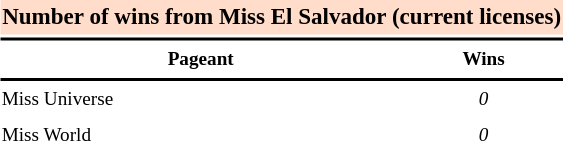<table class="toccolours" style="width: 30em; float:right; margin-left:1em; font-size:80%; line-height:1.5em; width:30%;">
<tr>
<th colspan="2" style="text-align:center; background:#FFDDCA;"><big>Number of wins from Miss El Salvador (current licenses)</big></th>
</tr>
<tr>
<td colspan="2" style="background:black"></td>
</tr>
<tr>
<th scope="col">Pageant</th>
<th scope="col">Wins</th>
</tr>
<tr>
<td colspan="2" style="background:black"></td>
</tr>
<tr>
<td style="text-align:left">Miss Universe</td>
<td style="text-align:center"><em>0</em></td>
</tr>
<tr>
<td style="text-align:left">Miss World</td>
<td style="text-align:center"><em>0</em></td>
</tr>
</table>
